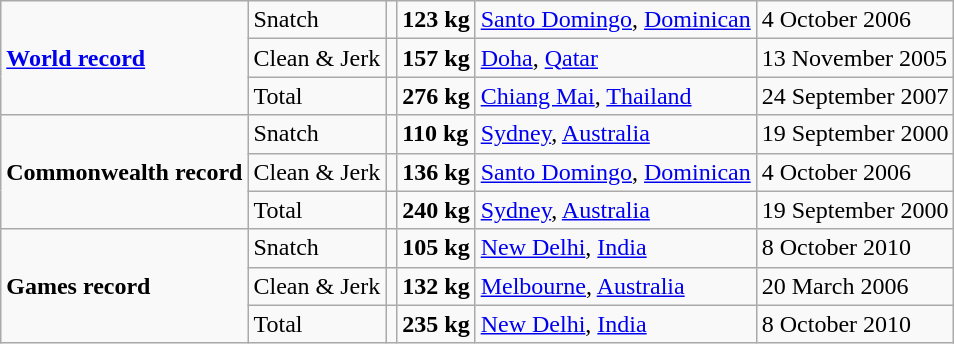<table class="wikitable">
<tr>
<td rowspan=3><strong><a href='#'>World record</a></strong></td>
<td>Snatch</td>
<td></td>
<td><strong>123 kg</strong></td>
<td><a href='#'>Santo Domingo</a>, <a href='#'>Dominican</a></td>
<td>4 October 2006</td>
</tr>
<tr>
<td>Clean & Jerk</td>
<td></td>
<td><strong>157 kg</strong></td>
<td><a href='#'>Doha</a>, <a href='#'>Qatar</a></td>
<td>13 November 2005</td>
</tr>
<tr>
<td>Total</td>
<td></td>
<td><strong>276 kg</strong></td>
<td><a href='#'>Chiang Mai</a>, <a href='#'>Thailand</a></td>
<td>24 September 2007</td>
</tr>
<tr>
<td rowspan=3><strong>Commonwealth record</strong></td>
<td>Snatch</td>
<td></td>
<td><strong>110 kg</strong></td>
<td><a href='#'>Sydney</a>, <a href='#'>Australia</a></td>
<td>19 September 2000</td>
</tr>
<tr>
<td>Clean & Jerk</td>
<td></td>
<td><strong>136 kg</strong></td>
<td><a href='#'>Santo Domingo</a>, <a href='#'>Dominican</a></td>
<td>4 October 2006</td>
</tr>
<tr>
<td>Total</td>
<td></td>
<td><strong>240 kg</strong></td>
<td><a href='#'>Sydney</a>, <a href='#'>Australia</a></td>
<td>19 September 2000</td>
</tr>
<tr>
<td rowspan=3><strong>Games record</strong></td>
<td>Snatch</td>
<td></td>
<td><strong>105 kg</strong></td>
<td><a href='#'>New Delhi</a>, <a href='#'>India</a></td>
<td>8 October 2010</td>
</tr>
<tr>
<td>Clean & Jerk</td>
<td></td>
<td><strong>132 kg</strong></td>
<td><a href='#'>Melbourne</a>, <a href='#'>Australia</a></td>
<td>20 March 2006</td>
</tr>
<tr>
<td>Total</td>
<td></td>
<td><strong>235 kg</strong></td>
<td><a href='#'>New Delhi</a>, <a href='#'>India</a></td>
<td>8 October 2010</td>
</tr>
</table>
